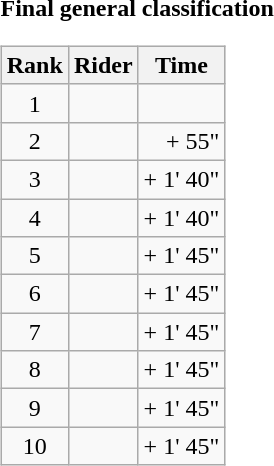<table>
<tr>
<td><strong>Final general classification</strong><br><table class="wikitable">
<tr>
<th scope="col">Rank</th>
<th scope="col">Rider</th>
<th scope="col">Time</th>
</tr>
<tr>
<td style="text-align:center;">1</td>
<td></td>
<td style="text-align:right;"></td>
</tr>
<tr>
<td style="text-align:center;">2</td>
<td></td>
<td style="text-align:right;">+ 55"</td>
</tr>
<tr>
<td style="text-align:center;">3</td>
<td></td>
<td style="text-align:right;">+ 1' 40"</td>
</tr>
<tr>
<td style="text-align:center;">4</td>
<td></td>
<td style="text-align:right;">+ 1' 40"</td>
</tr>
<tr>
<td style="text-align:center;">5</td>
<td></td>
<td style="text-align:right;">+ 1' 45"</td>
</tr>
<tr>
<td style="text-align:center;">6</td>
<td></td>
<td style="text-align:right;">+ 1' 45"</td>
</tr>
<tr>
<td style="text-align:center;">7</td>
<td></td>
<td style="text-align:right;">+ 1' 45"</td>
</tr>
<tr>
<td style="text-align:center;">8</td>
<td></td>
<td style="text-align:right;">+ 1' 45"</td>
</tr>
<tr>
<td style="text-align:center;">9</td>
<td></td>
<td style="text-align:right;">+ 1' 45"</td>
</tr>
<tr>
<td style="text-align:center;">10</td>
<td></td>
<td style="text-align:right;">+ 1' 45"</td>
</tr>
</table>
</td>
</tr>
</table>
